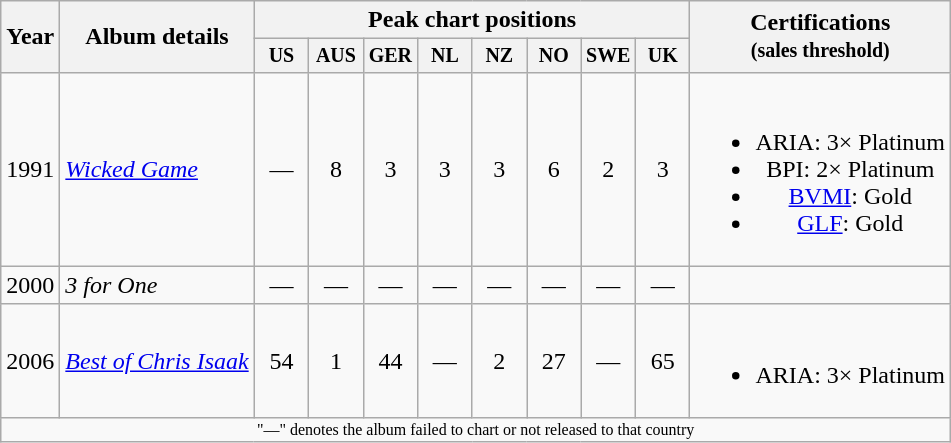<table class="wikitable" style="text-align:center;">
<tr>
<th rowspan="2">Year</th>
<th rowspan="2">Album details</th>
<th colspan="8">Peak chart positions</th>
<th rowspan="2">Certifications<br><small>(sales threshold)</small></th>
</tr>
<tr style="font-size:smaller;">
<th width="30">US <br></th>
<th width="30">AUS <br></th>
<th width="30">GER <br></th>
<th width="30">NL <br></th>
<th width="30">NZ <br></th>
<th width="30">NO <br></th>
<th width="30">SWE <br></th>
<th width="30">UK <br></th>
</tr>
<tr>
<td>1991</td>
<td align="left"><em><a href='#'>Wicked Game</a></em><br></td>
<td>—</td>
<td>8</td>
<td>3</td>
<td>3</td>
<td>3</td>
<td>6</td>
<td>2</td>
<td>3</td>
<td><br><ul><li>ARIA: 3× Platinum</li><li>BPI: 2× Platinum</li><li><a href='#'>BVMI</a>: Gold</li><li><a href='#'>GLF</a>: Gold</li></ul></td>
</tr>
<tr>
<td>2000</td>
<td align="left"><em>3 for One</em><br></td>
<td>—</td>
<td>—</td>
<td>—</td>
<td>—</td>
<td>—</td>
<td>—</td>
<td>—</td>
<td>—</td>
<td></td>
</tr>
<tr>
<td>2006</td>
<td align="left"><em><a href='#'>Best of Chris Isaak</a></em><br></td>
<td>54</td>
<td>1</td>
<td>44</td>
<td>—</td>
<td>2</td>
<td>27</td>
<td>—</td>
<td>65</td>
<td><br><ul><li>ARIA: 3× Platinum</li></ul></td>
</tr>
<tr>
<td colspan="12" style="font-size:8pt">"—" denotes the album failed to chart or not released to that country</td>
</tr>
</table>
